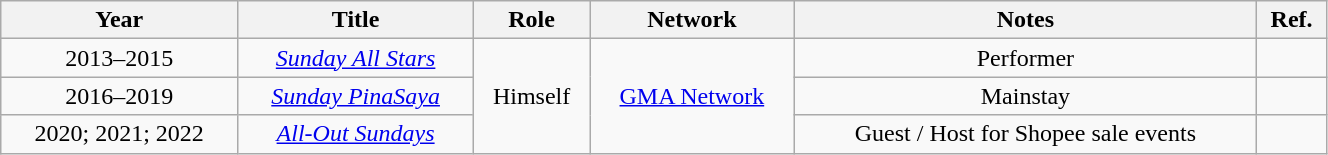<table class="wikitable"  style="text-align:center; width:70%;">
<tr>
<th>Year</th>
<th>Title</th>
<th>Role</th>
<th>Network</th>
<th>Notes</th>
<th>Ref.</th>
</tr>
<tr>
<td>2013–2015</td>
<td><em><a href='#'>Sunday All Stars</a></em></td>
<td rowspan="3">Himself</td>
<td rowspan="3"><a href='#'>GMA Network</a></td>
<td>Performer</td>
<td></td>
</tr>
<tr>
<td>2016–2019</td>
<td><em><a href='#'>Sunday PinaSaya</a></em></td>
<td>Mainstay</td>
<td></td>
</tr>
<tr>
<td>2020; 2021; 2022</td>
<td><em><a href='#'>All-Out Sundays</a></em></td>
<td>Guest / Host for Shopee sale events</td>
<td></td>
</tr>
</table>
